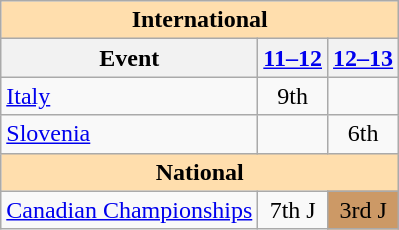<table class="wikitable" style="text-align:center">
<tr>
<th colspan="3" style="background-color: #ffdead; " align="center">International</th>
</tr>
<tr>
<th>Event</th>
<th><a href='#'>11–12</a></th>
<th><a href='#'>12–13</a></th>
</tr>
<tr>
<td align=left> <a href='#'>Italy</a></td>
<td>9th</td>
<td></td>
</tr>
<tr>
<td align=left> <a href='#'>Slovenia</a></td>
<td></td>
<td>6th</td>
</tr>
<tr>
<th colspan="3" style="background-color: #ffdead; " align="center">National</th>
</tr>
<tr>
<td align=left><a href='#'>Canadian Championships</a></td>
<td>7th J</td>
<td bgcolor=cc9966>3rd J</td>
</tr>
</table>
